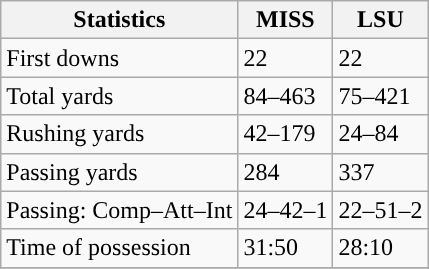<table class="wikitable" style="float: left;">
<tr>
<th>Statistics</th>
<th>MISS</th>
<th>LSU</th>
</tr>
<tr>
<td>First downs</td>
<td>22</td>
<td>22</td>
</tr>
<tr>
<td>Total yards</td>
<td>84–463</td>
<td>75–421</td>
</tr>
<tr>
<td>Rushing yards</td>
<td>42–179</td>
<td>24–84</td>
</tr>
<tr>
<td>Passing yards</td>
<td>284</td>
<td>337</td>
</tr>
<tr>
<td>Passing: Comp–Att–Int</td>
<td>24–42–1</td>
<td>22–51–2</td>
</tr>
<tr>
<td>Time of possession</td>
<td>31:50</td>
<td>28:10</td>
</tr>
<tr>
</tr>
</table>
